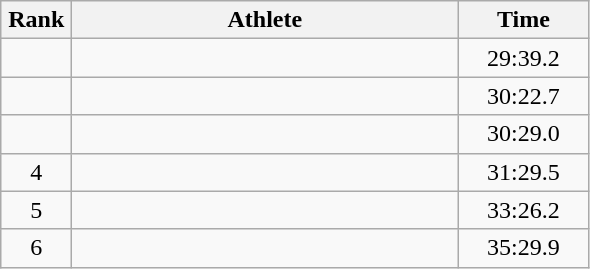<table class=wikitable style="text-align:center">
<tr>
<th width=40>Rank</th>
<th width=250>Athlete</th>
<th width=80>Time</th>
</tr>
<tr>
<td></td>
<td align=left></td>
<td>29:39.2</td>
</tr>
<tr>
<td></td>
<td align=left></td>
<td>30:22.7</td>
</tr>
<tr>
<td></td>
<td align=left></td>
<td>30:29.0</td>
</tr>
<tr>
<td>4</td>
<td align=left></td>
<td>31:29.5</td>
</tr>
<tr>
<td>5</td>
<td align=left></td>
<td>33:26.2</td>
</tr>
<tr>
<td>6</td>
<td align=left></td>
<td>35:29.9</td>
</tr>
</table>
